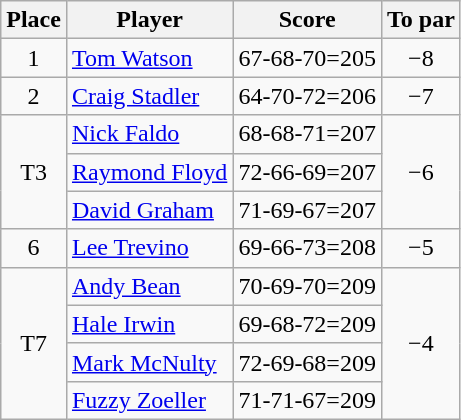<table class="wikitable">
<tr>
<th>Place</th>
<th>Player</th>
<th>Score</th>
<th>To par</th>
</tr>
<tr>
<td align=center>1</td>
<td> <a href='#'>Tom Watson</a></td>
<td align=center>67-68-70=205</td>
<td align=center>−8</td>
</tr>
<tr>
<td align=center>2</td>
<td> <a href='#'>Craig Stadler</a></td>
<td align=center>64-70-72=206</td>
<td align=center>−7</td>
</tr>
<tr>
<td rowspan="3" align=center>T3</td>
<td> <a href='#'>Nick Faldo</a></td>
<td align=center>68-68-71=207</td>
<td rowspan="3" align=center>−6</td>
</tr>
<tr>
<td> <a href='#'>Raymond Floyd</a></td>
<td align=center>72-66-69=207</td>
</tr>
<tr>
<td> <a href='#'>David Graham</a></td>
<td align=center>71-69-67=207</td>
</tr>
<tr>
<td align=center>6</td>
<td> <a href='#'>Lee Trevino</a></td>
<td align=center>69-66-73=208</td>
<td align=center>−5</td>
</tr>
<tr>
<td rowspan="4" align=center>T7</td>
<td> <a href='#'>Andy Bean</a></td>
<td align=center>70-69-70=209</td>
<td rowspan="4" align=center>−4</td>
</tr>
<tr>
<td> <a href='#'>Hale Irwin</a></td>
<td align=center>69-68-72=209</td>
</tr>
<tr>
<td> <a href='#'>Mark McNulty</a></td>
<td align=center>72-69-68=209</td>
</tr>
<tr>
<td> <a href='#'>Fuzzy Zoeller</a></td>
<td align=center>71-71-67=209</td>
</tr>
</table>
